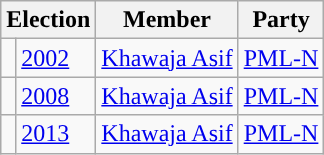<table class="wikitable">
<tr>
<th colspan="2">Election</th>
<th>Member</th>
<th>Party</th>
</tr>
<tr>
<td style="background-color: "></td>
<td><a href='#'>2002</a></td>
<td><a href='#'>Khawaja Asif</a></td>
<td><a href='#'>PML-N</a></td>
</tr>
<tr>
<td style="background-color: "></td>
<td><a href='#'>2008</a></td>
<td><a href='#'>Khawaja Asif</a></td>
<td><a href='#'>PML-N</a></td>
</tr>
<tr>
<td style="background-color: "></td>
<td><a href='#'>2013</a></td>
<td><a href='#'>Khawaja Asif</a></td>
<td><a href='#'>PML-N</a></td>
</tr>
</table>
